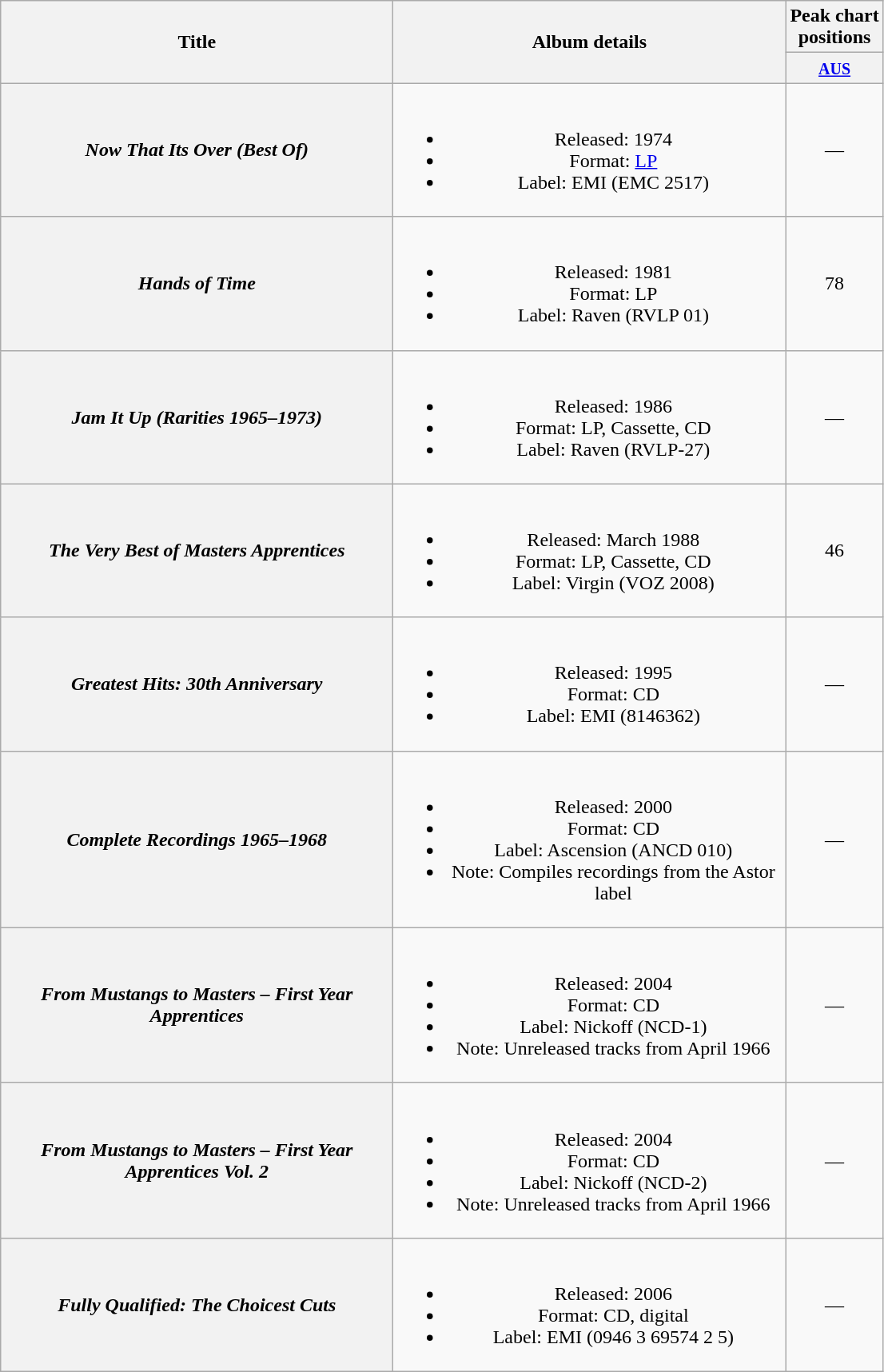<table class="wikitable plainrowheaders" style="text-align:center;" border="1">
<tr>
<th scope="col" rowspan="2" style="width:20em;">Title</th>
<th scope="col" rowspan="2" style="width:20em;">Album details</th>
<th scope="col" colspan="1">Peak chart<br>positions</th>
</tr>
<tr>
<th scope="col" style="text-align:center;"><small><a href='#'>AUS</a><br></small></th>
</tr>
<tr>
<th scope="row"><em>Now That Its Over (Best Of)</em></th>
<td><br><ul><li>Released: 1974</li><li>Format: <a href='#'>LP</a></li><li>Label: EMI (EMC 2517)</li></ul></td>
<td>—</td>
</tr>
<tr>
<th scope="row"><em>Hands of Time</em></th>
<td><br><ul><li>Released: 1981</li><li>Format: LP</li><li>Label: Raven (RVLP 01)</li></ul></td>
<td>78</td>
</tr>
<tr>
<th scope="row"><em>Jam It Up (Rarities 1965–1973)</em></th>
<td><br><ul><li>Released: 1986</li><li>Format: LP, Cassette, CD</li><li>Label: Raven (RVLP-27)</li></ul></td>
<td>—</td>
</tr>
<tr>
<th scope="row"><em>The Very Best of Masters Apprentices</em></th>
<td><br><ul><li>Released: March 1988</li><li>Format: LP, Cassette, CD</li><li>Label: Virgin (VOZ 2008)</li></ul></td>
<td>46</td>
</tr>
<tr>
<th scope="row"><em>Greatest Hits: 30th Anniversary</em></th>
<td><br><ul><li>Released: 1995</li><li>Format: CD</li><li>Label: EMI (8146362)</li></ul></td>
<td>—</td>
</tr>
<tr>
<th scope="row"><em>Complete Recordings 1965–1968</em></th>
<td><br><ul><li>Released: 2000</li><li>Format: CD</li><li>Label: Ascension (ANCD 010)</li><li>Note: Compiles recordings from the Astor label</li></ul></td>
<td>—</td>
</tr>
<tr>
<th scope="row"><em>From Mustangs to Masters – First Year Apprentices</em></th>
<td><br><ul><li>Released: 2004</li><li>Format: CD</li><li>Label: Nickoff (NCD-1)</li><li>Note: Unreleased tracks from April 1966</li></ul></td>
<td>—</td>
</tr>
<tr>
<th scope="row"><em>From Mustangs to Masters – First Year Apprentices Vol. 2</em></th>
<td><br><ul><li>Released: 2004</li><li>Format: CD</li><li>Label: Nickoff (NCD-2)</li><li>Note: Unreleased tracks from April 1966</li></ul></td>
<td>—</td>
</tr>
<tr>
<th scope="row"><em>Fully Qualified: The Choicest Cuts</em></th>
<td><br><ul><li>Released: 2006</li><li>Format: CD, digital</li><li>Label: EMI (0946 3 69574 2 5)</li></ul></td>
<td>—</td>
</tr>
</table>
